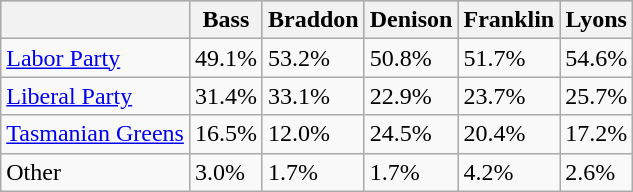<table class="wikitable">
<tr style="background:#ccc;">
<th></th>
<th>Bass</th>
<th>Braddon</th>
<th>Denison</th>
<th>Franklin</th>
<th>Lyons</th>
</tr>
<tr>
<td><a href='#'>Labor Party</a></td>
<td>49.1%</td>
<td>53.2%</td>
<td>50.8%</td>
<td>51.7%</td>
<td>54.6%</td>
</tr>
<tr>
<td><a href='#'>Liberal Party</a></td>
<td>31.4%</td>
<td>33.1%</td>
<td>22.9%</td>
<td>23.7%</td>
<td>25.7%</td>
</tr>
<tr>
<td><a href='#'>Tasmanian Greens</a></td>
<td>16.5%</td>
<td>12.0%</td>
<td>24.5%</td>
<td>20.4%</td>
<td>17.2%</td>
</tr>
<tr>
<td>Other</td>
<td>3.0%</td>
<td>1.7%</td>
<td>1.7%</td>
<td>4.2%</td>
<td>2.6%</td>
</tr>
</table>
